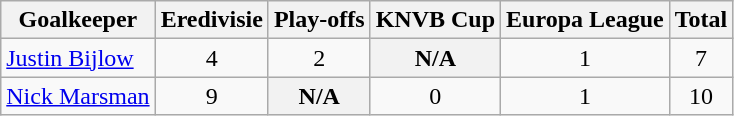<table class="wikitable sortable" style="text-align: center;">
<tr>
<th>Goalkeeper</th>
<th>Eredivisie</th>
<th>Play-offs</th>
<th>KNVB Cup</th>
<th>Europa League</th>
<th>Total</th>
</tr>
<tr>
<td style="text-align:left;"> <a href='#'>Justin Bijlow</a></td>
<td>4</td>
<td>2</td>
<th>N/A</th>
<td>1</td>
<td>7</td>
</tr>
<tr>
<td style="text-align:left;"> <a href='#'>Nick Marsman</a></td>
<td>9</td>
<th>N/A</th>
<td>0</td>
<td>1</td>
<td>10</td>
</tr>
</table>
